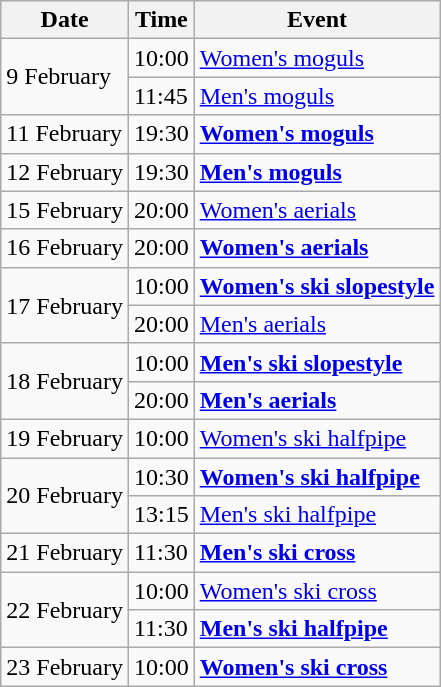<table class=wikitable>
<tr>
<th>Date</th>
<th>Time</th>
<th>Event</th>
</tr>
<tr>
<td rowspan=2>9 February</td>
<td>10:00</td>
<td><a href='#'>Women's moguls</a></td>
</tr>
<tr>
<td>11:45</td>
<td><a href='#'>Men's moguls</a></td>
</tr>
<tr>
<td>11 February</td>
<td>19:30</td>
<td><strong><a href='#'>Women's moguls</a></strong></td>
</tr>
<tr>
<td>12 February</td>
<td>19:30</td>
<td><strong><a href='#'>Men's moguls</a></strong></td>
</tr>
<tr>
<td>15 February</td>
<td>20:00</td>
<td><a href='#'>Women's aerials</a></td>
</tr>
<tr>
<td>16 February</td>
<td>20:00</td>
<td><strong><a href='#'>Women's aerials</a></strong></td>
</tr>
<tr>
<td rowspan=2>17 February</td>
<td>10:00</td>
<td><strong><a href='#'>Women's ski slopestyle</a></strong></td>
</tr>
<tr>
<td>20:00</td>
<td><a href='#'>Men's aerials</a></td>
</tr>
<tr>
<td rowspan=2>18 February</td>
<td>10:00</td>
<td><strong><a href='#'>Men's ski slopestyle</a></strong></td>
</tr>
<tr>
<td>20:00</td>
<td><strong><a href='#'>Men's aerials</a></strong></td>
</tr>
<tr>
<td>19 February</td>
<td>10:00</td>
<td><a href='#'>Women's ski halfpipe</a></td>
</tr>
<tr>
<td rowspan=2>20 February</td>
<td>10:30</td>
<td><strong><a href='#'>Women's ski halfpipe</a></strong></td>
</tr>
<tr>
<td>13:15</td>
<td><a href='#'>Men's ski halfpipe</a></td>
</tr>
<tr>
<td>21 February</td>
<td>11:30</td>
<td><strong><a href='#'>Men's ski cross</a></strong></td>
</tr>
<tr>
<td rowspan=2>22 February</td>
<td>10:00</td>
<td><a href='#'>Women's ski cross</a></td>
</tr>
<tr>
<td>11:30</td>
<td><strong><a href='#'>Men's ski halfpipe</a></strong></td>
</tr>
<tr>
<td>23 February</td>
<td>10:00</td>
<td><strong><a href='#'>Women's ski cross</a></strong></td>
</tr>
</table>
